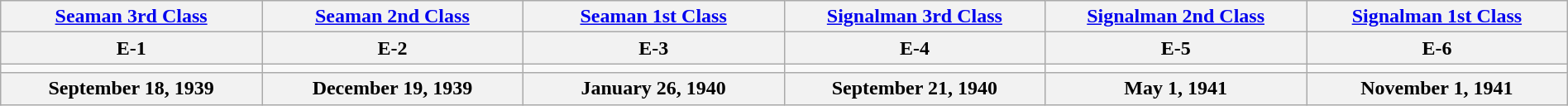<table class="wikitable" width="100%">
<tr>
<th><a href='#'>Seaman 3rd Class</a></th>
<th><a href='#'>Seaman 2nd Class</a></th>
<th><a href='#'>Seaman 1st Class</a></th>
<th><a href='#'>Signalman 3rd Class</a></th>
<th><a href='#'>Signalman 2nd Class</a></th>
<th><a href='#'>Signalman 1st Class</a></th>
</tr>
<tr>
<th>E-1</th>
<th>E-2</th>
<th>E-3</th>
<th>E-4</th>
<th>E-5</th>
<th>E-6</th>
</tr>
<tr>
<td align="center" width="16%"></td>
<td align="center" width="16%"></td>
<td align="center" width="16%"></td>
<td align="center" width="16%"></td>
<td align="center" width="16%"></td>
<td align="center" width="16%"></td>
</tr>
<tr>
<th>September 18, 1939</th>
<th>December 19, 1939</th>
<th>January 26, 1940</th>
<th>September 21, 1940</th>
<th>May 1, 1941</th>
<th>November 1, 1941</th>
</tr>
</table>
